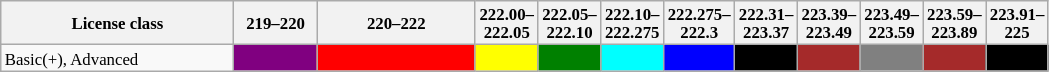<table class="wikitable" style="font-size:70%">
<tr>
<th style="width: 150px;">License class</th>
<th style="width: 50px;">219–220</th>
<th style="width: 100px;">220–222</th>
<th style="width: 1px;">222.00–222.05</th>
<th style="width: 1px;">222.05–222.10</th>
<th style="width: 3px;">222.10–222.275</th>
<th style="width: 2px;">222.275–222.3</th>
<th style="width: 20px;">222.31–223.37</th>
<th style="width: 2px;">223.39–223.49</th>
<th style="width: 2px;">223.49–223.59</th>
<th style="width: 6px;">223.59–223.89</th>
<th style="width: 20px;">223.91–225</th>
</tr>
<tr>
<td>Basic(+), Advanced</td>
<td style="background-color: purple"></td>
<td style="background-color: red"></td>
<td style="background-color: yellow"></td>
<td style="background-color: green"></td>
<td style="background-color: cyan"></td>
<td style="background-color: blue"></td>
<td style="background-color: black"></td>
<td style="background-color: brown"></td>
<td style="background-color: grey"></td>
<td style="background-color: brown"></td>
<td style="background-color: black"></td>
</tr>
</table>
